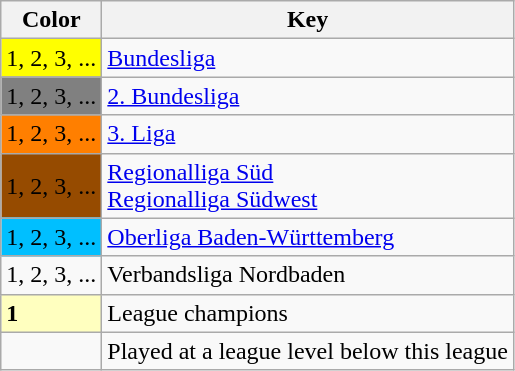<table class="wikitable" align="center">
<tr>
<th>Color</th>
<th>Key</th>
</tr>
<tr>
<td style="background:#FFFF00">1, 2, 3, ...</td>
<td><a href='#'>Bundesliga</a></td>
</tr>
<tr>
<td style="background:#808080">1, 2, 3, ...</td>
<td><a href='#'>2. Bundesliga</a></td>
</tr>
<tr>
<td style="background:#FF7F00">1, 2, 3, ...</td>
<td><a href='#'>3. Liga</a></td>
</tr>
<tr>
<td style="background:#964B00">1, 2, 3, ...</td>
<td><a href='#'>Regionalliga Süd</a>  <br><a href='#'>Regionalliga Südwest</a> </td>
</tr>
<tr>
<td style="background:#00BFFF">1, 2, 3, ...</td>
<td><a href='#'>Oberliga Baden-Württemberg</a></td>
</tr>
<tr>
<td>1, 2, 3, ...</td>
<td>Verbandsliga Nordbaden</td>
</tr>
<tr>
<td style="background:#ffffbf"><strong>1</strong></td>
<td>League champions</td>
</tr>
<tr>
<td></td>
<td>Played at a league level below this league</td>
</tr>
</table>
